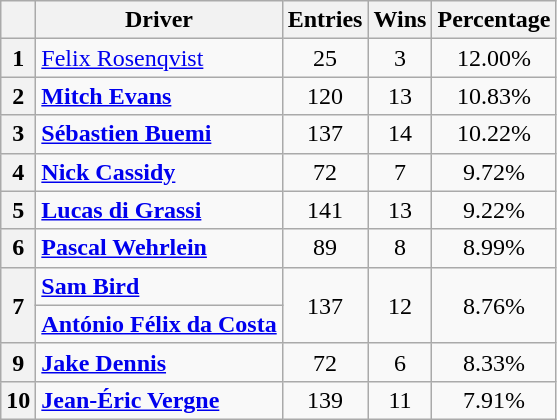<table class="wikitable" style="text-align:center">
<tr>
<th></th>
<th>Driver</th>
<th>Entries</th>
<th>Wins</th>
<th>Percentage</th>
</tr>
<tr>
<th>1</th>
<td align=left> <a href='#'>Felix Rosenqvist</a></td>
<td>25</td>
<td>3</td>
<td>12.00%</td>
</tr>
<tr>
<th>2</th>
<td align="left"> <strong><a href='#'>Mitch Evans</a></strong></td>
<td>120</td>
<td>13</td>
<td>10.83%</td>
</tr>
<tr>
<th>3</th>
<td align=left> <strong><a href='#'>Sébastien Buemi</a></strong></td>
<td>137</td>
<td>14</td>
<td>10.22%</td>
</tr>
<tr>
<th>4</th>
<td align="left"> <strong><a href='#'>Nick Cassidy</a></strong></td>
<td>72</td>
<td>7</td>
<td>9.72%</td>
</tr>
<tr>
<th>5</th>
<td align=left> <strong><a href='#'>Lucas di Grassi</a></strong></td>
<td>141</td>
<td>13</td>
<td>9.22%</td>
</tr>
<tr>
<th>6</th>
<td align="left"> <strong><a href='#'>Pascal Wehrlein</a></strong></td>
<td>89</td>
<td>8</td>
<td>8.99%</td>
</tr>
<tr>
<th rowspan=2>7</th>
<td align="left"> <strong><a href='#'>Sam Bird</a></strong></td>
<td rowspan=2>137</td>
<td rowspan=2>12</td>
<td rowspan=2>8.76%</td>
</tr>
<tr>
<td align="left"> <strong><a href='#'>António Félix da Costa</a></strong></td>
</tr>
<tr>
<th>9</th>
<td align="left"> <strong><a href='#'>Jake Dennis</a></strong></td>
<td>72</td>
<td>6</td>
<td>8.33%</td>
</tr>
<tr>
<th>10</th>
<td align="left"> <strong><a href='#'>Jean-Éric Vergne</a></strong></td>
<td>139</td>
<td>11</td>
<td>7.91%</td>
</tr>
</table>
